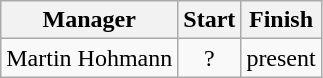<table class="wikitable">
<tr>
<th>Manager</th>
<th>Start</th>
<th>Finish</th>
</tr>
<tr align="center">
<td align="left">Martin Hohmann</td>
<td>?</td>
<td>present</td>
</tr>
</table>
